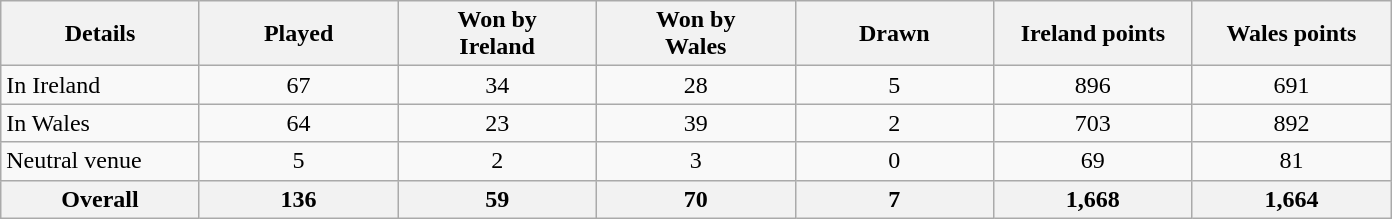<table class="wikitable sortable">
<tr>
<th width="125">Details</th>
<th width="125">Played</th>
<th width="125">Won by<br>Ireland</th>
<th width="125">Won by<br>Wales</th>
<th width="125">Drawn</th>
<th width="125">Ireland points</th>
<th width="125">Wales points</th>
</tr>
<tr>
<td>In Ireland</td>
<td align=center>67</td>
<td align=center>34</td>
<td align=center>28</td>
<td align=center>5</td>
<td align=center>896</td>
<td align=center>691</td>
</tr>
<tr>
<td>In Wales</td>
<td align=center>64</td>
<td align=center>23</td>
<td align=center>39</td>
<td align=center>2</td>
<td align=center>703</td>
<td align=center>892</td>
</tr>
<tr>
<td>Neutral venue</td>
<td align=center>5</td>
<td align=center>2</td>
<td align=center>3</td>
<td align=center>0</td>
<td align=center>69</td>
<td align=center>81</td>
</tr>
<tr class="sortbottom">
<th align=center>Overall</th>
<th align=center>136</th>
<th align=center>59</th>
<th align=center>70</th>
<th align=center>7</th>
<th align=center>1,668</th>
<th align=center>1,664</th>
</tr>
</table>
